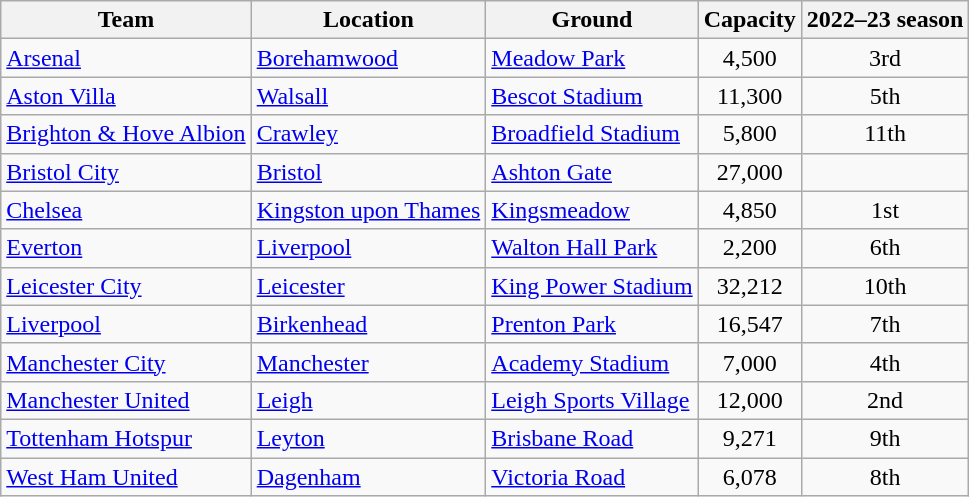<table class="wikitable sortable">
<tr>
<th>Team</th>
<th>Location</th>
<th>Ground</th>
<th>Capacity</th>
<th data-sort-type=number>2022–23 season</th>
</tr>
<tr>
<td><a href='#'>Arsenal</a></td>
<td><a href='#'>Borehamwood</a></td>
<td><a href='#'>Meadow Park</a></td>
<td style="text-align:center">4,500</td>
<td style="text-align:center">3rd</td>
</tr>
<tr>
<td><a href='#'>Aston Villa</a></td>
<td><a href='#'>Walsall</a></td>
<td><a href='#'>Bescot Stadium</a></td>
<td style="text-align:center">11,300</td>
<td style="text-align:center">5th</td>
</tr>
<tr>
<td><a href='#'>Brighton & Hove Albion</a></td>
<td><a href='#'>Crawley</a></td>
<td><a href='#'>Broadfield Stadium</a></td>
<td style="text-align:center">5,800</td>
<td style="text-align:center">11th</td>
</tr>
<tr>
<td><a href='#'>Bristol City</a></td>
<td><a href='#'>Bristol</a></td>
<td><a href='#'>Ashton Gate</a></td>
<td style="text-align:center">27,000</td>
<td style="text-align:center"></td>
</tr>
<tr>
<td><a href='#'>Chelsea</a></td>
<td><a href='#'>Kingston upon Thames</a></td>
<td><a href='#'>Kingsmeadow</a></td>
<td style="text-align:center">4,850</td>
<td style="text-align:center">1st</td>
</tr>
<tr>
<td><a href='#'>Everton</a></td>
<td><a href='#'>Liverpool</a></td>
<td><a href='#'>Walton Hall Park</a></td>
<td style="text-align:center">2,200</td>
<td style="text-align:center">6th</td>
</tr>
<tr>
<td><a href='#'>Leicester City</a></td>
<td><a href='#'>Leicester</a></td>
<td><a href='#'>King Power Stadium</a></td>
<td style="text-align:center">32,212</td>
<td style="text-align:center">10th</td>
</tr>
<tr>
<td><a href='#'>Liverpool</a></td>
<td><a href='#'>Birkenhead</a></td>
<td><a href='#'>Prenton Park</a></td>
<td style="text-align:center">16,547</td>
<td style="text-align:center">7th</td>
</tr>
<tr>
<td><a href='#'>Manchester City</a></td>
<td><a href='#'>Manchester</a></td>
<td><a href='#'>Academy Stadium</a></td>
<td style="text-align:center">7,000</td>
<td style="text-align:center">4th</td>
</tr>
<tr>
<td><a href='#'>Manchester United</a></td>
<td><a href='#'>Leigh</a></td>
<td><a href='#'>Leigh Sports Village</a></td>
<td style="text-align:center">12,000</td>
<td style="text-align:center">2nd</td>
</tr>
<tr>
<td><a href='#'>Tottenham Hotspur</a></td>
<td><a href='#'>Leyton</a></td>
<td><a href='#'>Brisbane Road</a></td>
<td style="text-align:center">9,271</td>
<td style="text-align:center">9th</td>
</tr>
<tr>
<td><a href='#'>West Ham United</a></td>
<td><a href='#'>Dagenham</a></td>
<td><a href='#'>Victoria Road</a></td>
<td style="text-align:center">6,078</td>
<td style="text-align:center">8th</td>
</tr>
</table>
